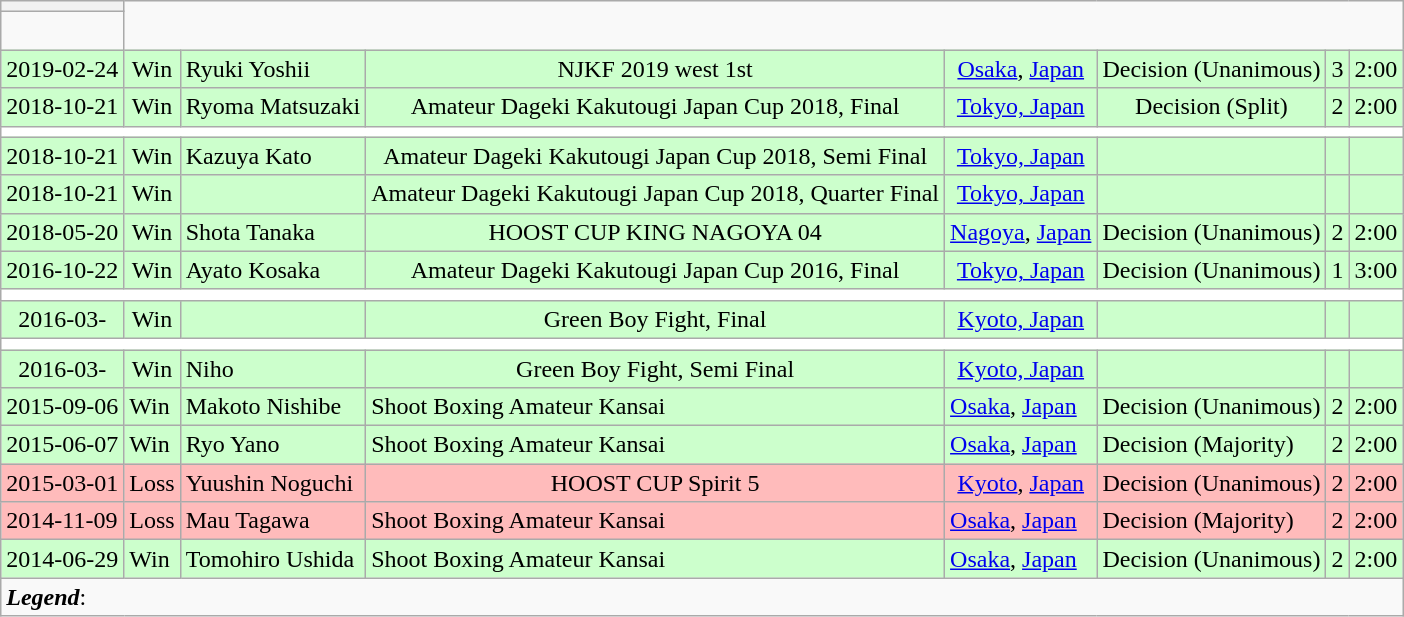<table class="wikitable mw-collapsible mw-collapsed">
<tr>
<th></th>
</tr>
<tr>
<td><br></td>
</tr>
<tr style="text-align:center; background:#cfc;">
<td>2019-02-24</td>
<td>Win</td>
<td align=left> Ryuki Yoshii</td>
<td>NJKF 2019 west 1st</td>
<td><a href='#'>Osaka</a>, <a href='#'>Japan</a></td>
<td>Decision (Unanimous)</td>
<td>3</td>
<td>2:00</td>
</tr>
<tr style="text-align:center; background:#cfc;">
<td>2018-10-21</td>
<td>Win</td>
<td align=left> Ryoma Matsuzaki</td>
<td>Amateur Dageki Kakutougi Japan Cup 2018, Final</td>
<td><a href='#'>Tokyo, Japan</a></td>
<td>Decision (Split)</td>
<td>2</td>
<td>2:00</td>
</tr>
<tr>
<th style=background:white colspan=9></th>
</tr>
<tr style="text-align:center; background:#cfc;">
<td>2018-10-21</td>
<td>Win</td>
<td align=left> Kazuya Kato</td>
<td>Amateur Dageki Kakutougi Japan Cup 2018, Semi Final</td>
<td><a href='#'>Tokyo, Japan</a></td>
<td></td>
<td></td>
<td></td>
</tr>
<tr style="text-align:center; background:#cfc;">
<td>2018-10-21</td>
<td>Win</td>
<td align=left></td>
<td>Amateur Dageki Kakutougi Japan Cup 2018, Quarter Final</td>
<td><a href='#'>Tokyo, Japan</a></td>
<td></td>
<td></td>
<td></td>
</tr>
<tr style="text-align:center; background:#cfc;">
<td>2018-05-20</td>
<td>Win</td>
<td align=left> Shota Tanaka</td>
<td>HOOST CUP KING NAGOYA 04</td>
<td><a href='#'>Nagoya</a>, <a href='#'>Japan</a></td>
<td>Decision (Unanimous)</td>
<td>2</td>
<td>2:00</td>
</tr>
<tr style="text-align:center; background:#cfc;">
<td>2016-10-22</td>
<td>Win</td>
<td align=left> Ayato Kosaka</td>
<td>Amateur Dageki Kakutougi Japan Cup 2016, Final</td>
<td><a href='#'>Tokyo, Japan</a></td>
<td>Decision (Unanimous)</td>
<td>1</td>
<td>3:00</td>
</tr>
<tr>
<th style=background:white colspan=9></th>
</tr>
<tr style="text-align:center; background:#cfc;">
<td>2016-03-</td>
<td>Win</td>
<td align=left></td>
<td>Green Boy Fight, Final</td>
<td><a href='#'>Kyoto, Japan</a></td>
<td></td>
<td></td>
<td></td>
</tr>
<tr>
<th style=background:white colspan=9></th>
</tr>
<tr style="text-align:center; background:#CCFFCC;">
<td>2016-03-</td>
<td>Win</td>
<td align=left> Niho</td>
<td>Green Boy Fight, Semi Final</td>
<td><a href='#'>Kyoto, Japan</a></td>
<td></td>
<td></td>
<td></td>
</tr>
<tr bgcolor="#cfc">
<td>2015-09-06</td>
<td>Win</td>
<td align=left> Makoto Nishibe</td>
<td>Shoot Boxing Amateur Kansai</td>
<td><a href='#'>Osaka</a>, <a href='#'>Japan</a></td>
<td>Decision (Unanimous)</td>
<td>2</td>
<td>2:00</td>
</tr>
<tr bgcolor="#cfc">
<td>2015-06-07</td>
<td>Win</td>
<td align=left> Ryo Yano</td>
<td>Shoot Boxing Amateur Kansai</td>
<td><a href='#'>Osaka</a>, <a href='#'>Japan</a></td>
<td>Decision (Majority)</td>
<td>2</td>
<td>2:00</td>
</tr>
<tr style="text-align:center; background:#fbb;">
<td>2015-03-01</td>
<td>Loss</td>
<td align=left> Yuushin Noguchi</td>
<td>HOOST CUP Spirit 5</td>
<td><a href='#'>Kyoto</a>, <a href='#'>Japan</a></td>
<td>Decision (Unanimous)</td>
<td>2</td>
<td>2:00</td>
</tr>
<tr bgcolor="#fbb">
<td>2014-11-09</td>
<td>Loss</td>
<td align=left> Mau Tagawa</td>
<td>Shoot Boxing Amateur Kansai</td>
<td><a href='#'>Osaka</a>, <a href='#'>Japan</a></td>
<td>Decision (Majority)</td>
<td>2</td>
<td>2:00</td>
</tr>
<tr bgcolor="#cfc">
<td>2014-06-29</td>
<td>Win</td>
<td align=left> Tomohiro Ushida</td>
<td>Shoot Boxing Amateur Kansai</td>
<td><a href='#'>Osaka</a>, <a href='#'>Japan</a></td>
<td>Decision (Unanimous)</td>
<td>2</td>
<td>2:00</td>
</tr>
<tr>
<td colspan=9><strong><em>Legend</em></strong>:    <br></td>
</tr>
</table>
